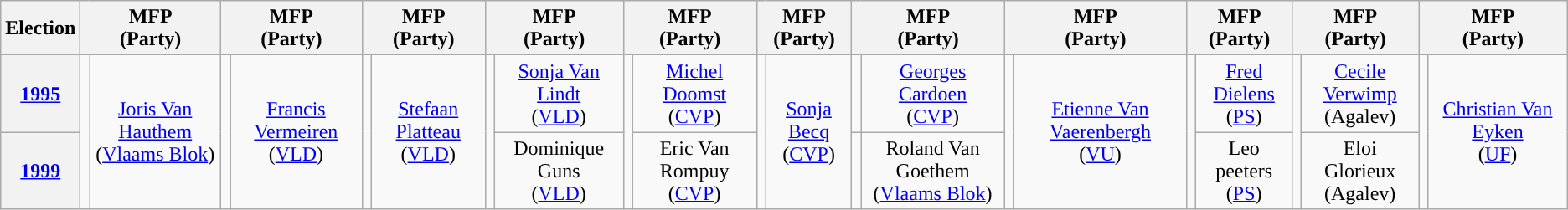<table class="wikitable" style="text-align:center">
<tr>
<th>Election</th>
<th colspan=2>MFP<br>(Party)</th>
<th colspan=2>MFP<br>(Party)</th>
<th colspan=2>MFP<br>(Party)</th>
<th colspan=2>MFP<br>(Party)</th>
<th colspan=2>MFP<br>(Party)</th>
<th colspan=2>MFP<br>(Party)</th>
<th colspan=2>MFP<br>(Party)</th>
<th colspan=2>MFP<br>(Party)</th>
<th colspan=2>MFP<br>(Party)</th>
<th colspan=2>MFP<br>(Party)</th>
<th colspan=2>MFP<br>(Party)</th>
</tr>
<tr>
<th><a href='#'>1995</a></th>
<td rowspan=2; style="background-color: "></td>
<td rowspan=2><a href='#'>Joris Van Hauthem</a><br>(<a href='#'>Vlaams Blok</a>)</td>
<td rowspan=2; style="background-color: "></td>
<td rowspan=2><a href='#'>Francis Vermeiren</a><br>(<a href='#'>VLD</a>)</td>
<td rowspan=2; style="background-color: "></td>
<td rowspan=2><a href='#'>Stefaan Platteau</a><br>(<a href='#'>VLD</a>)</td>
<td rowspan=2; style="background-color: "></td>
<td><a href='#'>Sonja Van Lindt</a><br>(<a href='#'>VLD</a>)</td>
<td rowspan=2; style="background-color: "></td>
<td><a href='#'>Michel Doomst</a><br>(<a href='#'>CVP</a>)</td>
<td rowspan=2; style="background-color: "></td>
<td rowspan=2><a href='#'>Sonja Becq</a><br>(<a href='#'>CVP</a>)</td>
<td rowspan=1; style="background-color: "></td>
<td><a href='#'>Georges Cardoen</a><br>(<a href='#'>CVP</a>)</td>
<td rowspan=2; style="background-color: "></td>
<td rowspan=2><a href='#'>Etienne Van Vaerenbergh</a><br>(<a href='#'>VU</a>)</td>
<td rowspan=2; style="background-color: "></td>
<td><a href='#'>Fred Dielens</a><br>(<a href='#'>PS</a>)</td>
<td rowspan=2; style="background-color: "></td>
<td><a href='#'>Cecile Verwimp</a><br>(Agalev)</td>
<td rowspan=2; style="background-color: "></td>
<td rowspan=2><a href='#'>Christian Van Eyken</a><br>(<a href='#'>UF</a>)</td>
</tr>
<tr>
<th><a href='#'>1999</a></th>
<td>Dominique Guns<br>(<a href='#'>VLD</a>)</td>
<td>Eric Van Rompuy<br>(<a href='#'>CVP</a>)</td>
<td rowspan=1; style="background-color: "></td>
<td>Roland Van Goethem<br>(<a href='#'>Vlaams Blok</a>)</td>
<td>Leo peeters<br>(<a href='#'>PS</a>)</td>
<td>Eloi Glorieux<br>(Agalev)</td>
</tr>
</table>
